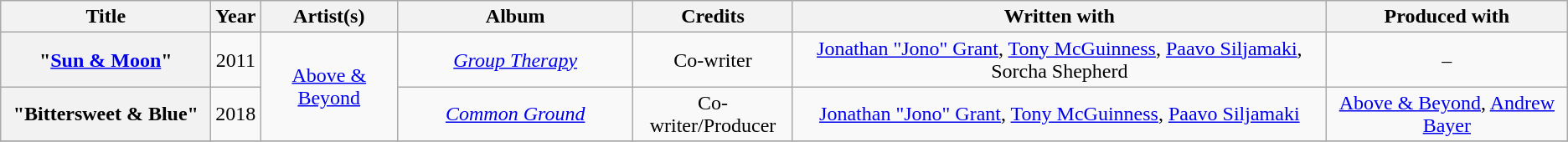<table class="wikitable plainrowheaders" style="text-align:center;">
<tr>
<th scope="col" style="width:160px;">Title</th>
<th scope="col">Year</th>
<th scope="col">Artist(s)</th>
<th scope="col" style="width:180px;">Album</th>
<th scope="col">Credits</th>
<th scope="col">Written with</th>
<th scope="col">Produced with</th>
</tr>
<tr>
<th scope="row">"<a href='#'>Sun & Moon</a>"<br></th>
<td>2011</td>
<td rowspan="2"><a href='#'>Above & Beyond</a></td>
<td><em><a href='#'>Group Therapy</a></em></td>
<td>Co-writer</td>
<td><a href='#'>Jonathan "Jono" Grant</a>, <a href='#'>Tony McGuinness</a>, <a href='#'>Paavo Siljamaki</a>, Sorcha Shepherd</td>
<td>–</td>
</tr>
<tr>
<th scope="row">"Bittersweet & Blue"<br></th>
<td>2018</td>
<td><em><a href='#'>Common Ground</a></em></td>
<td>Co-writer/Producer</td>
<td><a href='#'>Jonathan "Jono" Grant</a>, <a href='#'>Tony McGuinness</a>, <a href='#'>Paavo Siljamaki</a></td>
<td><a href='#'>Above & Beyond</a>, <a href='#'>Andrew Bayer</a></td>
</tr>
<tr>
</tr>
</table>
